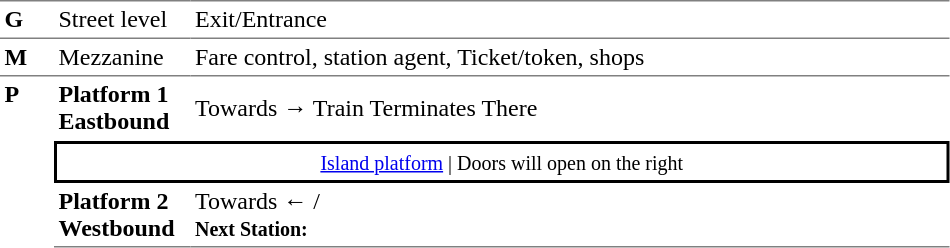<table table border=0 cellspacing=0 cellpadding=3>
<tr>
<td style="border-top:solid 1px gray;border-bottom:solid 1px gray;" width=30 valign=top><strong>G</strong></td>
<td style="border-top:solid 1px gray;border-bottom:solid 1px gray;" width=85 valign=top>Street level</td>
<td style="border-top:solid 1px gray;border-bottom:solid 1px gray;" width=500 valign=top>Exit/Entrance</td>
</tr>
<tr>
<td style="border-bottom:solid 1px gray;"><strong>M</strong></td>
<td style="border-bottom:solid 1px gray;">Mezzanine</td>
<td style="border-bottom:solid 1px gray;">Fare control, station agent, Ticket/token, shops</td>
</tr>
<tr>
<td style="border-bottom:solid 1pxBlack;" width=30 rowspan=3 valign=top><strong>P</strong></td>
<td style="border-bottom:solid 1px white;" width=85><span><strong>Platform 1</strong><br><strong>Eastbound</strong></span></td>
<td style="border-bottom:solid 1px white;" width=500>Towards → Train Terminates There</td>
</tr>
<tr>
<td style="border-top:solid 2px black;border-right:solid 2px black;border-left:solid 2px black;border-bottom:solid 2px black;text-align:center;" colspan=2><small><a href='#'>Island platform</a> | Doors will open on the right </small></td>
</tr>
<tr>
<td style="border-bottom:solid 1px gray;" width=85><span><strong>Platform 2</strong><br><strong>Westbound</strong></span></td>
<td style="border-bottom:solid 1px gray;" width="500">Towards ←  / <br><small><strong>Next Station:</strong> </small></td>
</tr>
</table>
